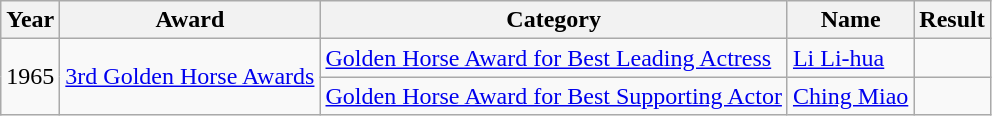<table class="wikitable">
<tr>
<th>Year</th>
<th>Award</th>
<th>Category</th>
<th>Name</th>
<th>Result</th>
</tr>
<tr>
<td rowspan="2">1965</td>
<td rowspan="2"><a href='#'>3rd Golden Horse Awards</a></td>
<td><a href='#'>Golden Horse Award for Best Leading Actress</a></td>
<td><a href='#'>Li Li-hua</a></td>
<td></td>
</tr>
<tr>
<td><a href='#'>Golden Horse Award for Best Supporting Actor</a></td>
<td><a href='#'>Ching Miao</a></td>
<td></td>
</tr>
</table>
